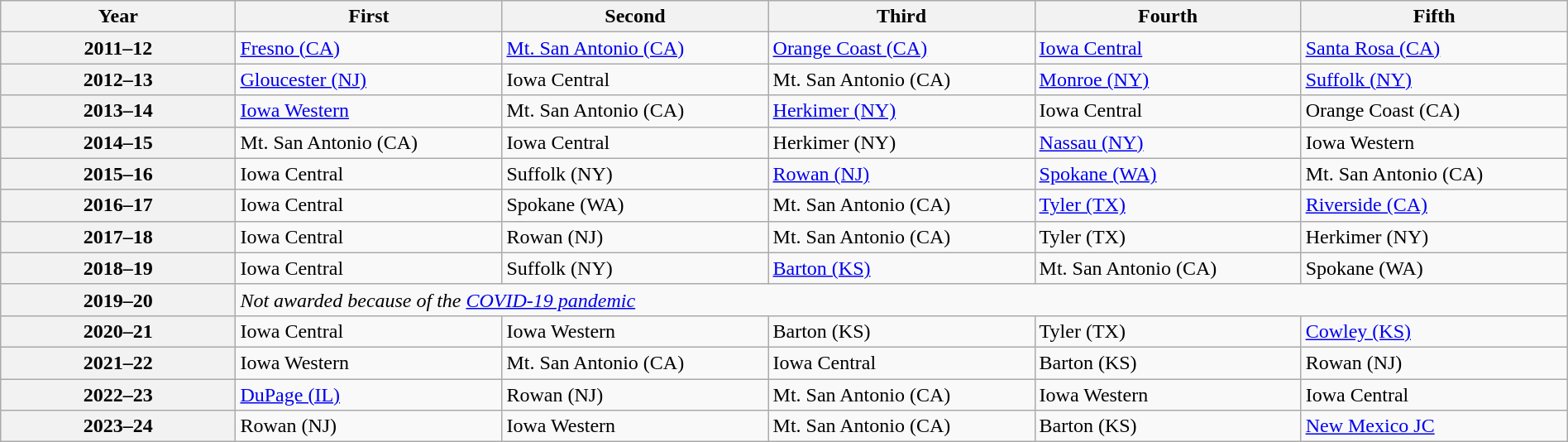<table class="wikitable" style="width:100%">
<tr>
<th style="width:15%">Year</th>
<th style="width:17%">First</th>
<th style="width:17%">Second</th>
<th style="width:17%">Third</th>
<th style="width:17%">Fourth</th>
<th style="width:17%">Fifth</th>
</tr>
<tr>
<th>2011–12</th>
<td><a href='#'>Fresno (CA)</a></td>
<td><a href='#'>Mt. San Antonio (CA)</a></td>
<td><a href='#'>Orange Coast (CA)</a></td>
<td><a href='#'>Iowa Central</a></td>
<td><a href='#'>Santa Rosa (CA)</a></td>
</tr>
<tr>
<th>2012–13</th>
<td><a href='#'>Gloucester (NJ)</a></td>
<td>Iowa Central</td>
<td>Mt. San Antonio (CA)</td>
<td><a href='#'>Monroe (NY)</a></td>
<td><a href='#'>Suffolk (NY)</a></td>
</tr>
<tr>
<th>2013–14</th>
<td><a href='#'>Iowa Western</a></td>
<td>Mt. San Antonio (CA)</td>
<td><a href='#'>Herkimer (NY)</a></td>
<td>Iowa Central</td>
<td>Orange Coast (CA)</td>
</tr>
<tr>
<th>2014–15</th>
<td>Mt. San Antonio (CA)</td>
<td>Iowa Central</td>
<td>Herkimer (NY)</td>
<td><a href='#'>Nassau (NY)</a></td>
<td>Iowa Western</td>
</tr>
<tr>
<th>2015–16</th>
<td>Iowa Central</td>
<td>Suffolk (NY)</td>
<td><a href='#'>Rowan (NJ)</a></td>
<td><a href='#'>Spokane (WA)</a></td>
<td>Mt. San Antonio (CA)</td>
</tr>
<tr>
<th>2016–17</th>
<td>Iowa Central</td>
<td>Spokane (WA)</td>
<td>Mt. San Antonio (CA)</td>
<td><a href='#'>Tyler (TX)</a></td>
<td><a href='#'>Riverside (CA)</a></td>
</tr>
<tr>
<th>2017–18</th>
<td>Iowa Central</td>
<td>Rowan (NJ)</td>
<td>Mt. San Antonio (CA)</td>
<td>Tyler (TX)</td>
<td>Herkimer (NY)</td>
</tr>
<tr>
<th>2018–19</th>
<td>Iowa Central</td>
<td>Suffolk (NY)</td>
<td><a href='#'>Barton (KS)</a></td>
<td>Mt. San Antonio (CA)</td>
<td>Spokane (WA)</td>
</tr>
<tr>
<th>2019–20</th>
<td colspan="5"><em>Not awarded because of the <a href='#'>COVID-19 pandemic</a></em></td>
</tr>
<tr>
<th>2020–21</th>
<td>Iowa Central</td>
<td>Iowa Western</td>
<td>Barton (KS)</td>
<td>Tyler (TX)</td>
<td><a href='#'>Cowley (KS)</a></td>
</tr>
<tr>
<th>2021–22</th>
<td>Iowa Western</td>
<td>Mt. San Antonio (CA)</td>
<td>Iowa Central</td>
<td>Barton (KS)</td>
<td>Rowan (NJ)</td>
</tr>
<tr>
<th>2022–23</th>
<td><a href='#'>DuPage (IL)</a></td>
<td>Rowan (NJ)</td>
<td>Mt. San Antonio (CA)</td>
<td>Iowa Western</td>
<td>Iowa Central</td>
</tr>
<tr>
<th>2023–24</th>
<td>Rowan (NJ)</td>
<td>Iowa Western</td>
<td>Mt. San Antonio (CA)</td>
<td>Barton (KS)</td>
<td><a href='#'>New Mexico JC</a></td>
</tr>
</table>
